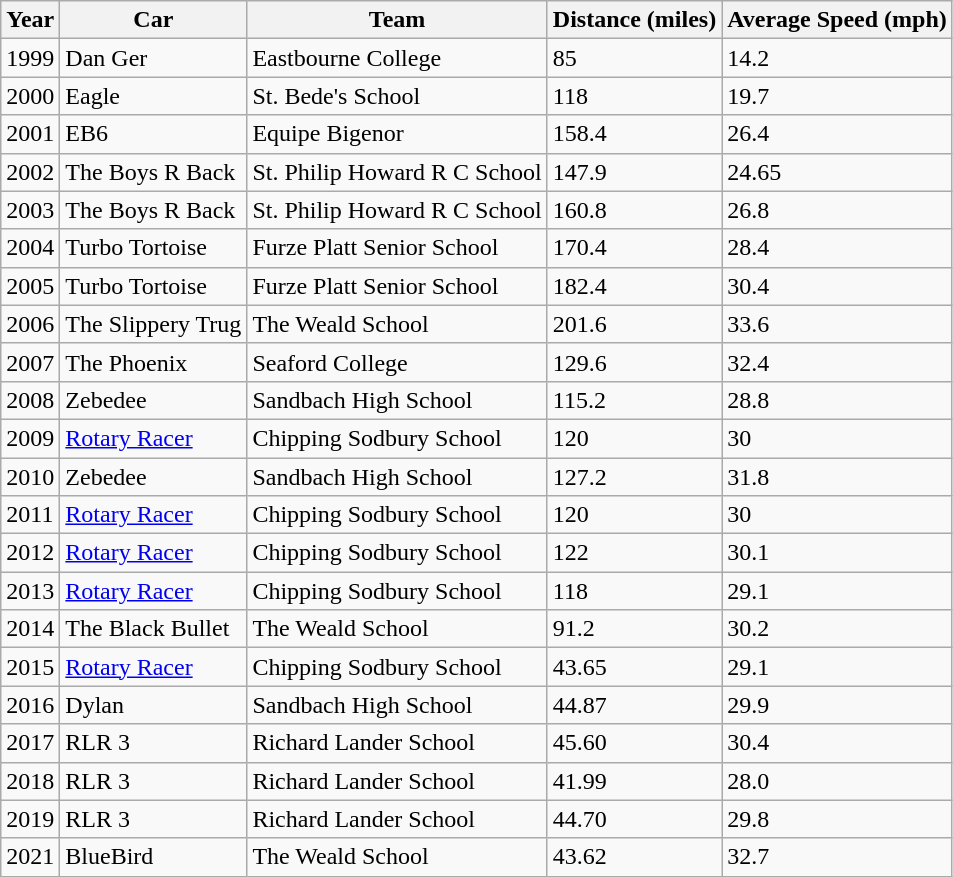<table class="wikitable sortable">
<tr>
<th>Year</th>
<th>Car</th>
<th>Team</th>
<th>Distance (miles)</th>
<th>Average Speed (mph)</th>
</tr>
<tr>
<td>1999</td>
<td>Dan Ger</td>
<td>Eastbourne College</td>
<td>85</td>
<td>14.2</td>
</tr>
<tr>
<td>2000</td>
<td>Eagle</td>
<td>St. Bede's School</td>
<td>118</td>
<td>19.7</td>
</tr>
<tr>
<td>2001</td>
<td>EB6</td>
<td>Equipe Bigenor</td>
<td>158.4</td>
<td>26.4</td>
</tr>
<tr>
<td>2002</td>
<td>The Boys R Back</td>
<td>St. Philip Howard R C School</td>
<td>147.9</td>
<td>24.65</td>
</tr>
<tr>
<td>2003</td>
<td>The Boys R Back</td>
<td>St. Philip Howard R C School</td>
<td>160.8</td>
<td>26.8</td>
</tr>
<tr>
<td>2004</td>
<td>Turbo Tortoise</td>
<td>Furze Platt Senior School</td>
<td>170.4</td>
<td>28.4</td>
</tr>
<tr>
<td>2005</td>
<td>Turbo Tortoise</td>
<td>Furze Platt Senior School</td>
<td>182.4</td>
<td>30.4</td>
</tr>
<tr>
<td>2006</td>
<td>The Slippery Trug</td>
<td>The Weald School</td>
<td>201.6</td>
<td>33.6</td>
</tr>
<tr>
<td>2007</td>
<td>The Phoenix</td>
<td>Seaford College</td>
<td>129.6</td>
<td>32.4</td>
</tr>
<tr>
<td>2008</td>
<td>Zebedee</td>
<td>Sandbach High School</td>
<td>115.2</td>
<td>28.8</td>
</tr>
<tr>
<td>2009</td>
<td><a href='#'>Rotary Racer</a></td>
<td>Chipping Sodbury School</td>
<td>120</td>
<td>30</td>
</tr>
<tr>
<td>2010</td>
<td>Zebedee</td>
<td>Sandbach High School</td>
<td>127.2</td>
<td>31.8</td>
</tr>
<tr>
<td>2011</td>
<td><a href='#'>Rotary Racer</a></td>
<td>Chipping Sodbury School</td>
<td>120</td>
<td>30</td>
</tr>
<tr>
<td>2012</td>
<td><a href='#'>Rotary Racer</a></td>
<td>Chipping Sodbury School</td>
<td>122</td>
<td>30.1</td>
</tr>
<tr>
<td>2013</td>
<td><a href='#'>Rotary Racer</a></td>
<td>Chipping Sodbury School</td>
<td>118</td>
<td>29.1</td>
</tr>
<tr>
<td>2014</td>
<td>The Black Bullet</td>
<td>The Weald School</td>
<td>91.2</td>
<td>30.2</td>
</tr>
<tr>
<td>2015</td>
<td><a href='#'>Rotary Racer</a></td>
<td>Chipping Sodbury School</td>
<td>43.65</td>
<td>29.1</td>
</tr>
<tr>
<td>2016</td>
<td>Dylan</td>
<td>Sandbach High School</td>
<td>44.87</td>
<td>29.9</td>
</tr>
<tr>
<td>2017</td>
<td>RLR 3</td>
<td>Richard Lander School</td>
<td>45.60</td>
<td>30.4</td>
</tr>
<tr>
<td>2018</td>
<td>RLR 3</td>
<td>Richard Lander School</td>
<td>41.99</td>
<td>28.0</td>
</tr>
<tr>
<td>2019</td>
<td>RLR 3</td>
<td>Richard Lander School</td>
<td>44.70</td>
<td>29.8</td>
</tr>
<tr>
<td>2021</td>
<td>BlueBird</td>
<td>The Weald School</td>
<td>43.62</td>
<td>32.7</td>
</tr>
</table>
